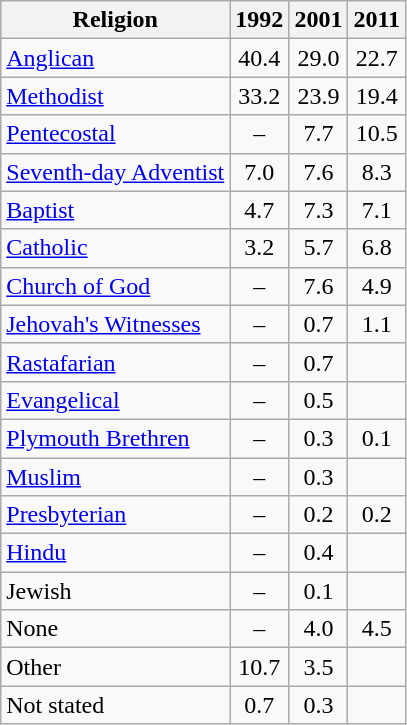<table class="wikitable sortable">
<tr>
<th>Religion</th>
<th>1992</th>
<th>2001</th>
<th>2011</th>
</tr>
<tr>
<td><a href='#'>Anglican</a></td>
<td style="text-align:center;">40.4</td>
<td style="text-align:center;">29.0</td>
<td style="text-align:center;">22.7</td>
</tr>
<tr>
<td><a href='#'>Methodist</a></td>
<td style="text-align:center;">33.2</td>
<td style="text-align:center;">23.9</td>
<td style="text-align:center;">19.4</td>
</tr>
<tr>
<td><a href='#'>Pentecostal</a></td>
<td style="text-align:center;">–</td>
<td style="text-align:center;">7.7</td>
<td style="text-align:center;">10.5</td>
</tr>
<tr>
<td><a href='#'>Seventh-day Adventist</a></td>
<td style="text-align:center;">7.0</td>
<td style="text-align:center;">7.6</td>
<td style="text-align:center;">8.3</td>
</tr>
<tr>
<td><a href='#'>Baptist</a></td>
<td style="text-align:center;">4.7</td>
<td style="text-align:center;">7.3</td>
<td style="text-align:center;">7.1</td>
</tr>
<tr>
<td><a href='#'>Catholic</a></td>
<td style="text-align:center;">3.2</td>
<td style="text-align:center;">5.7</td>
<td style="text-align:center;">6.8</td>
</tr>
<tr>
<td><a href='#'>Church of God</a></td>
<td style="text-align:center;">–</td>
<td style="text-align:center;">7.6</td>
<td style="text-align:center;">4.9</td>
</tr>
<tr>
<td><a href='#'>Jehovah's Witnesses</a></td>
<td style="text-align:center;">–</td>
<td style="text-align:center;">0.7</td>
<td style="text-align:center;">1.1</td>
</tr>
<tr>
<td><a href='#'>Rastafarian</a></td>
<td style="text-align:center;">–</td>
<td style="text-align:center;">0.7</td>
<td style="text-align:center;"></td>
</tr>
<tr>
<td><a href='#'>Evangelical</a></td>
<td style="text-align:center;">–</td>
<td style="text-align:center;">0.5</td>
<td style="text-align:center;"></td>
</tr>
<tr>
<td><a href='#'>Plymouth Brethren</a></td>
<td style="text-align:center;">–</td>
<td style="text-align:center;">0.3</td>
<td style="text-align:center;">0.1</td>
</tr>
<tr>
<td><a href='#'>Muslim</a></td>
<td style="text-align:center;">–</td>
<td style="text-align:center;">0.3</td>
<td style="text-align:center;"></td>
</tr>
<tr>
<td><a href='#'>Presbyterian</a></td>
<td style="text-align:center;">–</td>
<td style="text-align:center;">0.2</td>
<td style="text-align:center;">0.2</td>
</tr>
<tr>
<td><a href='#'>Hindu</a></td>
<td style="text-align:center;">–</td>
<td style="text-align:center;">0.4</td>
<td style="text-align:center;"></td>
</tr>
<tr>
<td>Jewish</td>
<td style="text-align:center;">–</td>
<td style="text-align:center;">0.1</td>
<td style="text-align:center;"></td>
</tr>
<tr>
<td>None</td>
<td style="text-align:center;">–</td>
<td style="text-align:center;">4.0</td>
<td style="text-align:center;">4.5</td>
</tr>
<tr>
<td>Other</td>
<td style="text-align:center;">10.7</td>
<td style="text-align:center;">3.5</td>
<td style="text-align:center;"></td>
</tr>
<tr>
<td>Not stated</td>
<td style="text-align:center;">0.7</td>
<td style="text-align:center;">0.3</td>
<td style="text-align:center;"></td>
</tr>
</table>
